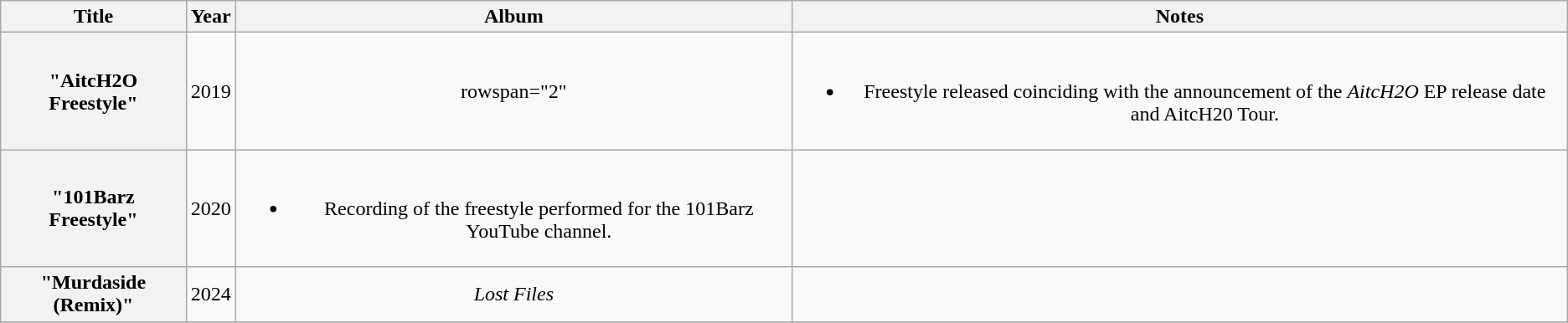<table class="wikitable plainrowheaders" style="text-align:center;" border="1">
<tr>
<th scope="col">Title</th>
<th scope="col">Year</th>
<th scope="col">Album</th>
<th scope="col">Notes</th>
</tr>
<tr>
<th scope="row">"AitcH2O Freestyle"</th>
<td>2019</td>
<td>rowspan="2" </td>
<td><br><ul><li>Freestyle released coinciding with the announcement of the <em>AitcH2O</em> EP release date and AitcH20 Tour.</li></ul></td>
</tr>
<tr>
<th scope="row">"101Barz Freestyle"</th>
<td>2020</td>
<td><br><ul><li>Recording of the freestyle performed for the 101Barz YouTube channel.</li></ul></td>
</tr>
<tr>
<th scope="row">"Murdaside (Remix)"<br></th>
<td>2024</td>
<td><em>Lost Files</em></td>
<td></td>
</tr>
<tr>
</tr>
</table>
